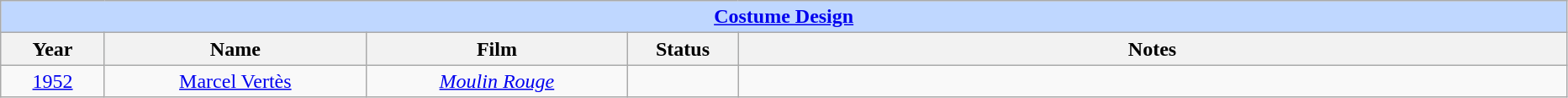<table class="wikitable" style="text-align: center">
<tr style="background:#bfd7ff;">
<td colspan=5 style="text-align:center;"><strong><a href='#'>Costume Design</a></strong></td>
</tr>
<tr style="background:#ebf5ff;">
<th style="width:075px;">Year</th>
<th style="width:200px;">Name</th>
<th style="width:200px;">Film</th>
<th style="width:080px;">Status</th>
<th style="width:650px;">Notes</th>
</tr>
<tr>
<td><a href='#'>1952</a></td>
<td><a href='#'>Marcel Vertès</a></td>
<td><em><a href='#'>Moulin Rouge</a></em></td>
<td></td>
<td></td>
</tr>
</table>
